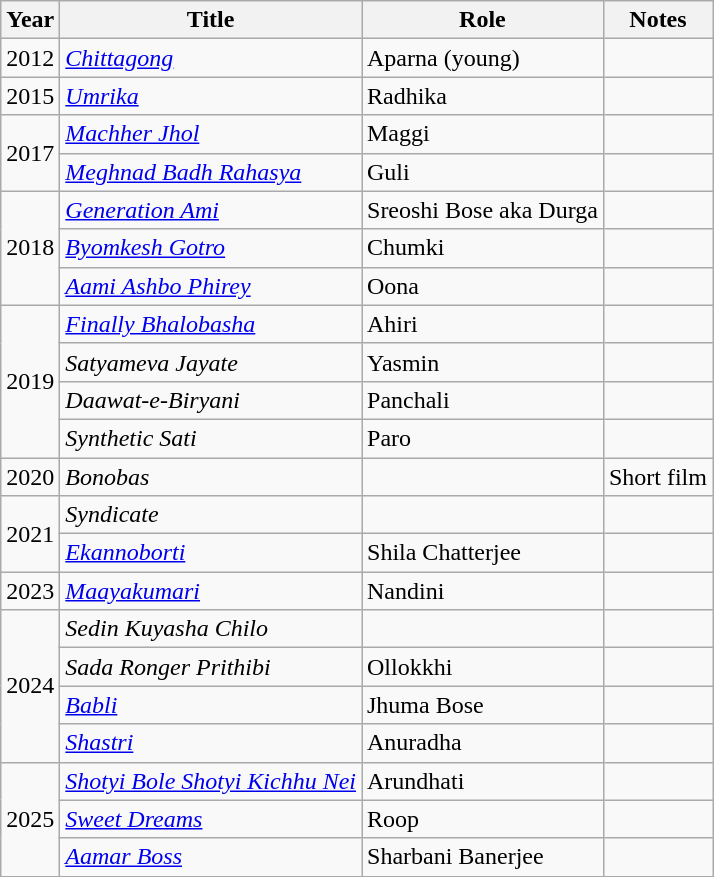<table class="wikitable sortable">
<tr>
<th>Year</th>
<th>Title</th>
<th>Role</th>
<th class="unsortable">Notes</th>
</tr>
<tr>
<td>2012</td>
<td><em><a href='#'>Chittagong</a></em></td>
<td>Aparna (young)</td>
<td></td>
</tr>
<tr>
<td>2015</td>
<td><em><a href='#'>Umrika</a></em></td>
<td>Radhika</td>
<td></td>
</tr>
<tr>
<td rowspan=2>2017</td>
<td><em><a href='#'>Machher Jhol</a></em></td>
<td>Maggi</td>
<td></td>
</tr>
<tr>
<td><em><a href='#'>Meghnad Badh Rahasya</a></em></td>
<td>Guli</td>
<td></td>
</tr>
<tr>
<td rowspan=3>2018</td>
<td><em><a href='#'>Generation Ami</a></em></td>
<td>Sreoshi Bose aka Durga</td>
<td></td>
</tr>
<tr>
<td><em><a href='#'>Byomkesh Gotro</a></em></td>
<td>Chumki</td>
<td></td>
</tr>
<tr>
<td><em><a href='#'>Aami Ashbo Phirey</a></em></td>
<td>Oona</td>
<td></td>
</tr>
<tr>
<td rowspan=4>2019</td>
<td><em><a href='#'>Finally Bhalobasha</a></em></td>
<td>Ahiri</td>
<td></td>
</tr>
<tr>
<td><em>Satyameva Jayate</em></td>
<td>Yasmin</td>
<td></td>
</tr>
<tr>
<td><em>Daawat-e-Biryani</em></td>
<td>Panchali</td>
<td></td>
</tr>
<tr>
<td><em>Synthetic Sati</em></td>
<td>Paro</td>
<td></td>
</tr>
<tr>
<td>2020</td>
<td><em>Bonobas</em></td>
<td></td>
<td>Short film</td>
</tr>
<tr>
<td rowspan=2>2021</td>
<td><em>Syndicate</em></td>
<td></td>
<td></td>
</tr>
<tr>
<td><em><a href='#'>Ekannoborti</a></em></td>
<td>Shila Chatterjee</td>
<td></td>
</tr>
<tr>
<td>2023</td>
<td><em><a href='#'>Maayakumari</a></em></td>
<td>Nandini</td>
<td></td>
</tr>
<tr>
<td rowspan=4>2024</td>
<td><em>Sedin Kuyasha Chilo</em></td>
<td></td>
<td></td>
</tr>
<tr>
<td><em>Sada Ronger Prithibi</em></td>
<td>Ollokkhi</td>
<td></td>
</tr>
<tr>
<td><em><a href='#'>Babli</a></em></td>
<td>Jhuma Bose</td>
<td></td>
</tr>
<tr>
<td><em><a href='#'>Shastri</a></em></td>
<td>Anuradha</td>
<td></td>
</tr>
<tr>
<td rowspan=3>2025</td>
<td><em><a href='#'>Shotyi Bole Shotyi Kichhu Nei</a></em></td>
<td>Arundhati</td>
<td></td>
</tr>
<tr>
<td><em><a href='#'>Sweet Dreams</a></em></td>
<td>Roop</td>
<td></td>
</tr>
<tr>
<td><em><a href='#'>Aamar Boss</a></em></td>
<td>Sharbani Banerjee</td>
<td></td>
</tr>
<tr>
</tr>
</table>
